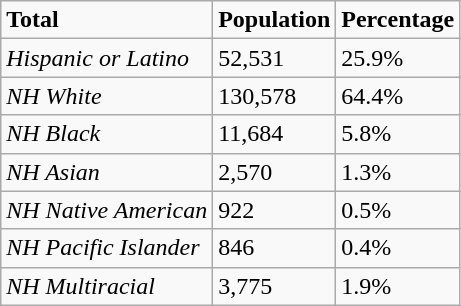<table class="wikitable">
<tr>
<td><strong>Total</strong></td>
<td><strong>Population</strong></td>
<td><strong>Percentage</strong></td>
</tr>
<tr>
<td><em>Hispanic or Latino</em></td>
<td>52,531</td>
<td>25.9%</td>
</tr>
<tr>
<td><em>NH White</em></td>
<td>130,578</td>
<td>64.4%</td>
</tr>
<tr>
<td><em>NH Black</em></td>
<td>11,684</td>
<td>5.8%</td>
</tr>
<tr>
<td><em>NH Asian</em></td>
<td>2,570</td>
<td>1.3%</td>
</tr>
<tr>
<td><em>NH Native American</em></td>
<td>922</td>
<td>0.5%</td>
</tr>
<tr>
<td><em>NH Pacific Islander</em></td>
<td>846</td>
<td>0.4%</td>
</tr>
<tr>
<td><em>NH Multiracial</em></td>
<td>3,775</td>
<td>1.9%</td>
</tr>
</table>
